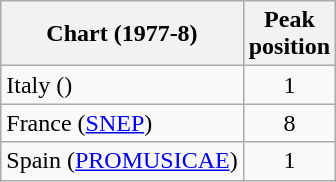<table class="wikitable sortable">
<tr>
<th align="left">Chart (1977-8)</th>
<th align="left">Peak<br>position</th>
</tr>
<tr>
<td align="left">Italy ()</td>
<td align="center">1</td>
</tr>
<tr>
<td align="left">France (<a href='#'>SNEP</a>)</td>
<td align="center">8</td>
</tr>
<tr>
<td align="left">Spain (<a href='#'>PROMUSICAE</a>)</td>
<td align="center">1</td>
</tr>
</table>
